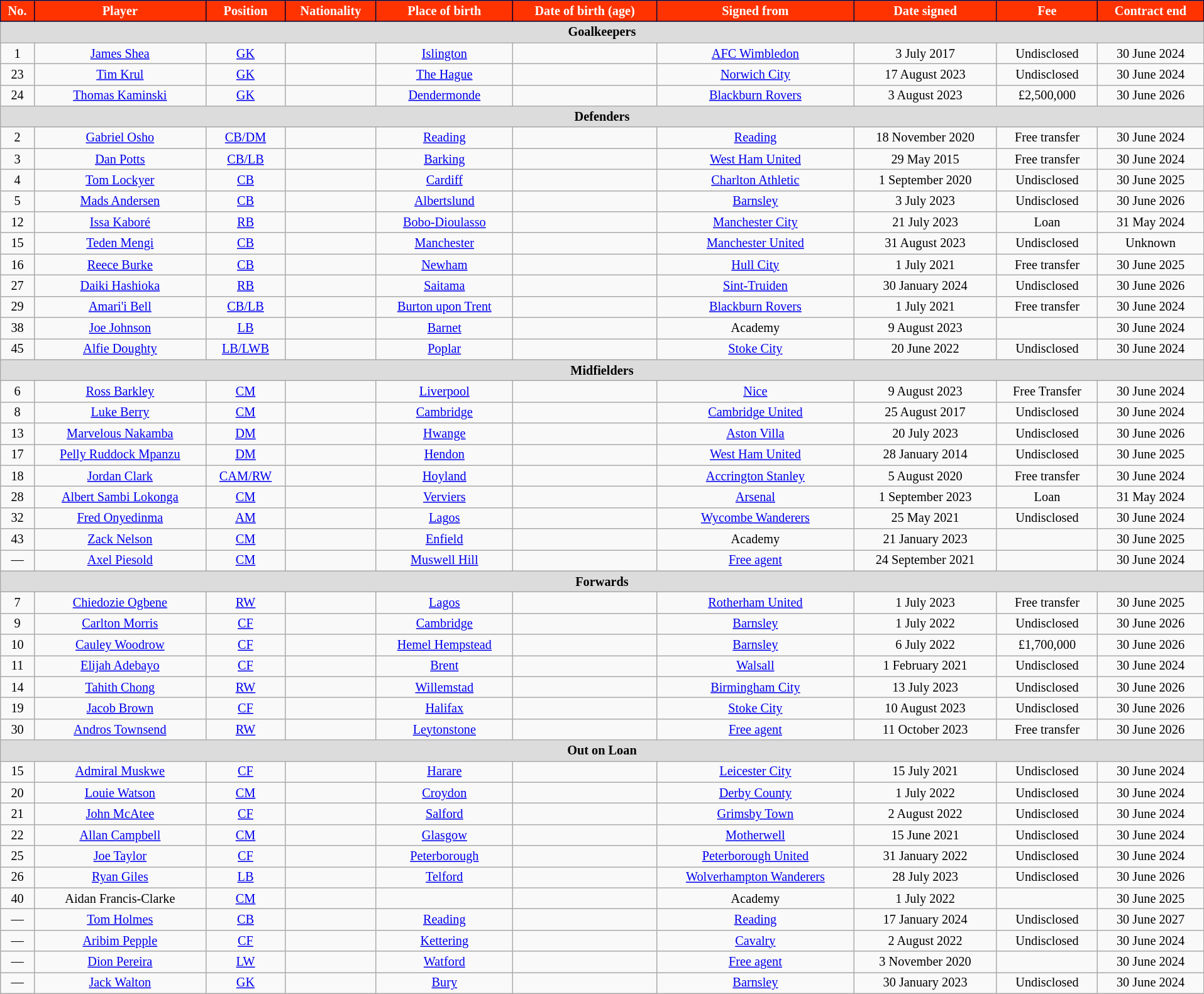<table class="wikitable" style="text-align:center; font-size:84.5%; width:101%;">
<tr>
<th style="background:#FF3300; color:#ffffff; border:1px solid #000033; text-align:center;">No.</th>
<th style="background:#FF3300; color:#ffffff; border:1px solid #000033; text-align:center;">Player</th>
<th style="background:#FF3300; color:#ffffff; border:1px solid #000033; text-align:center;">Position</th>
<th style="background:#FF3300; color:#ffffff; border:1px solid #000033; text-align:center;">Nationality</th>
<th style="background:#FF3300; color:#ffffff; border:1px solid #000033; text-align:center;">Place of birth</th>
<th style="background:#FF3300; color:#ffffff; border:1px solid #000033; text-align:center;">Date of birth (age)</th>
<th style="background:#FF3300; color:#ffffff; border:1px solid #000033; text-align:center;">Signed from</th>
<th style="background:#FF3300; color:#ffffff; border:1px solid #000033; text-align:center;">Date signed</th>
<th style="background:#FF3300; color:#ffffff; border:1px solid #000033; text-align:center;">Fee</th>
<th style="background:#FF3300; color:#ffffff; border:1px solid #000033; text-align:center;">Contract end</th>
</tr>
<tr>
<th colspan="14" style="background:#dcdcdc; tepxt-align:center;">Goalkeepers</th>
</tr>
<tr>
<td>1</td>
<td><a href='#'>James Shea</a></td>
<td><a href='#'>GK</a></td>
<td></td>
<td><a href='#'>Islington</a></td>
<td></td>
<td><a href='#'>AFC Wimbledon</a></td>
<td>3 July 2017</td>
<td>Undisclosed</td>
<td>30 June 2024</td>
</tr>
<tr>
<td>23</td>
<td><a href='#'>Tim Krul</a></td>
<td><a href='#'>GK</a></td>
<td></td>
<td><a href='#'>The Hague</a></td>
<td></td>
<td><a href='#'>Norwich City</a></td>
<td>17 August 2023</td>
<td>Undisclosed</td>
<td>30 June 2024</td>
</tr>
<tr>
<td>24</td>
<td><a href='#'>Thomas Kaminski</a></td>
<td><a href='#'>GK</a></td>
<td></td>
<td><a href='#'>Dendermonde</a></td>
<td></td>
<td><a href='#'>Blackburn Rovers</a></td>
<td>3 August 2023</td>
<td>£2,500,000</td>
<td>30 June 2026</td>
</tr>
<tr>
<th colspan="14" style="background:#dcdcdc; tepxt-align:center;">Defenders</th>
</tr>
<tr>
<td>2</td>
<td><a href='#'>Gabriel Osho</a></td>
<td><a href='#'>CB/DM</a></td>
<td></td>
<td><a href='#'>Reading</a></td>
<td></td>
<td><a href='#'>Reading</a></td>
<td>18 November 2020</td>
<td>Free transfer</td>
<td>30 June 2024</td>
</tr>
<tr>
<td>3</td>
<td><a href='#'>Dan Potts</a></td>
<td><a href='#'>CB/LB</a></td>
<td></td>
<td><a href='#'>Barking</a></td>
<td></td>
<td><a href='#'>West Ham United</a></td>
<td>29 May 2015</td>
<td>Free transfer</td>
<td>30 June 2024</td>
</tr>
<tr>
<td>4</td>
<td><a href='#'>Tom Lockyer</a></td>
<td><a href='#'>CB</a></td>
<td></td>
<td><a href='#'>Cardiff</a></td>
<td></td>
<td><a href='#'>Charlton Athletic</a></td>
<td>1 September 2020</td>
<td>Undisclosed</td>
<td>30 June 2025</td>
</tr>
<tr>
<td>5</td>
<td><a href='#'>Mads Andersen</a></td>
<td><a href='#'>CB</a></td>
<td></td>
<td><a href='#'>Albertslund</a></td>
<td></td>
<td><a href='#'>Barnsley</a></td>
<td>3 July 2023</td>
<td>Undisclosed</td>
<td>30 June 2026</td>
</tr>
<tr>
<td>12</td>
<td><a href='#'>Issa Kaboré</a></td>
<td><a href='#'>RB</a></td>
<td></td>
<td><a href='#'>Bobo-Dioulasso</a></td>
<td></td>
<td><a href='#'>Manchester City</a></td>
<td>21 July 2023</td>
<td>Loan</td>
<td>31 May 2024</td>
</tr>
<tr>
<td>15</td>
<td><a href='#'>Teden Mengi</a></td>
<td><a href='#'>CB</a></td>
<td></td>
<td><a href='#'>Manchester</a></td>
<td></td>
<td><a href='#'>Manchester United</a></td>
<td>31 August 2023</td>
<td>Undisclosed</td>
<td>Unknown</td>
</tr>
<tr>
<td>16</td>
<td><a href='#'>Reece Burke</a></td>
<td><a href='#'>CB</a></td>
<td></td>
<td><a href='#'>Newham</a></td>
<td></td>
<td><a href='#'>Hull City</a></td>
<td>1 July 2021</td>
<td>Free transfer</td>
<td>30 June 2025</td>
</tr>
<tr>
<td>27</td>
<td><a href='#'>Daiki Hashioka</a></td>
<td><a href='#'>RB</a></td>
<td></td>
<td><a href='#'>Saitama</a></td>
<td></td>
<td> <a href='#'>Sint-Truiden</a></td>
<td>30 January 2024</td>
<td>Undisclosed</td>
<td>30 June 2026</td>
</tr>
<tr>
<td>29</td>
<td><a href='#'>Amari'i Bell</a></td>
<td><a href='#'>CB/LB</a></td>
<td></td>
<td>  <a href='#'>Burton upon Trent</a></td>
<td></td>
<td><a href='#'>Blackburn Rovers</a></td>
<td>1 July 2021</td>
<td>Free transfer</td>
<td>30 June 2024</td>
</tr>
<tr>
<td>38</td>
<td><a href='#'>Joe Johnson</a></td>
<td><a href='#'>LB</a></td>
<td></td>
<td><a href='#'>Barnet</a></td>
<td></td>
<td>Academy</td>
<td>9 August 2023</td>
<td></td>
<td>30 June 2024</td>
</tr>
<tr>
<td>45</td>
<td><a href='#'>Alfie Doughty</a></td>
<td><a href='#'>LB/LWB</a></td>
<td></td>
<td><a href='#'>Poplar</a></td>
<td></td>
<td><a href='#'>Stoke City</a></td>
<td>20 June 2022</td>
<td>Undisclosed</td>
<td>30 June 2024</td>
</tr>
<tr>
<th colspan="14" style="background:#dcdcdc; tepxt-align:center;">Midfielders</th>
</tr>
<tr>
<td>6</td>
<td><a href='#'>Ross Barkley</a></td>
<td><a href='#'>CM</a></td>
<td></td>
<td><a href='#'>Liverpool</a></td>
<td></td>
<td> <a href='#'>Nice</a></td>
<td>9 August 2023</td>
<td>Free Transfer</td>
<td>30 June 2024</td>
</tr>
<tr>
<td>8</td>
<td><a href='#'>Luke Berry</a></td>
<td><a href='#'>CM</a></td>
<td></td>
<td><a href='#'>Cambridge</a></td>
<td></td>
<td><a href='#'>Cambridge United</a></td>
<td>25 August 2017</td>
<td>Undisclosed</td>
<td>30 June 2024</td>
</tr>
<tr>
<td>13</td>
<td><a href='#'>Marvelous Nakamba</a></td>
<td><a href='#'>DM</a></td>
<td></td>
<td><a href='#'>Hwange</a></td>
<td></td>
<td><a href='#'>Aston Villa</a></td>
<td>20 July 2023</td>
<td>Undisclosed</td>
<td>30 June 2026</td>
</tr>
<tr>
<td>17</td>
<td><a href='#'>Pelly Ruddock Mpanzu</a></td>
<td><a href='#'>DM</a></td>
<td></td>
<td> <a href='#'>Hendon</a></td>
<td></td>
<td><a href='#'>West Ham United</a></td>
<td>28 January 2014</td>
<td>Undisclosed</td>
<td>30 June 2025</td>
</tr>
<tr>
<td>18</td>
<td><a href='#'>Jordan Clark</a></td>
<td><a href='#'>CAM/RW</a></td>
<td></td>
<td><a href='#'>Hoyland</a></td>
<td></td>
<td><a href='#'>Accrington Stanley</a></td>
<td>5 August 2020</td>
<td>Free transfer</td>
<td>30 June 2024</td>
</tr>
<tr>
<td>28</td>
<td><a href='#'>Albert Sambi Lokonga</a></td>
<td><a href='#'>CM</a></td>
<td></td>
<td><a href='#'>Verviers</a></td>
<td></td>
<td><a href='#'>Arsenal</a></td>
<td>1 September 2023</td>
<td>Loan</td>
<td>31 May 2024</td>
</tr>
<tr>
<td>32</td>
<td><a href='#'>Fred Onyedinma</a></td>
<td><a href='#'>AM</a></td>
<td></td>
<td><a href='#'>Lagos</a></td>
<td></td>
<td><a href='#'>Wycombe Wanderers</a></td>
<td>25 May 2021</td>
<td>Undisclosed</td>
<td>30 June 2024</td>
</tr>
<tr>
<td>43</td>
<td><a href='#'>Zack Nelson</a></td>
<td><a href='#'>CM</a></td>
<td></td>
<td><a href='#'>Enfield</a></td>
<td></td>
<td>Academy</td>
<td>21 January 2023</td>
<td></td>
<td>30 June 2025</td>
</tr>
<tr>
<td>—</td>
<td><a href='#'>Axel Piesold</a></td>
<td><a href='#'>CM</a></td>
<td></td>
<td> <a href='#'>Muswell Hill</a></td>
<td></td>
<td><a href='#'>Free agent</a></td>
<td>24 September 2021</td>
<td></td>
<td>30 June 2024</td>
</tr>
<tr>
<th colspan="14" style="background:#dcdcdc; tepxt-align:center;">Forwards</th>
</tr>
<tr>
<td>7</td>
<td><a href='#'>Chiedozie Ogbene</a></td>
<td><a href='#'>RW</a></td>
<td></td>
<td> <a href='#'>Lagos</a></td>
<td></td>
<td><a href='#'>Rotherham United</a></td>
<td>1 July 2023</td>
<td>Free transfer</td>
<td>30 June 2025</td>
</tr>
<tr>
<td>9</td>
<td><a href='#'>Carlton Morris</a></td>
<td><a href='#'>CF</a></td>
<td></td>
<td><a href='#'>Cambridge</a></td>
<td></td>
<td><a href='#'>Barnsley</a></td>
<td>1 July 2022</td>
<td>Undisclosed</td>
<td>30 June 2026</td>
</tr>
<tr>
<td>10</td>
<td><a href='#'>Cauley Woodrow</a></td>
<td><a href='#'>CF</a></td>
<td></td>
<td><a href='#'>Hemel Hempstead</a></td>
<td></td>
<td><a href='#'>Barnsley</a></td>
<td>6 July 2022</td>
<td>£1,700,000</td>
<td>30 June 2026</td>
</tr>
<tr>
<td>11</td>
<td><a href='#'>Elijah Adebayo</a></td>
<td><a href='#'>CF</a></td>
<td></td>
<td><a href='#'>Brent</a></td>
<td></td>
<td><a href='#'>Walsall</a></td>
<td>1 February 2021</td>
<td>Undisclosed</td>
<td>30 June 2024</td>
</tr>
<tr>
<td>14</td>
<td><a href='#'>Tahith Chong</a></td>
<td><a href='#'>RW</a></td>
<td></td>
<td> <a href='#'>Willemstad</a></td>
<td></td>
<td><a href='#'>Birmingham City</a></td>
<td>13 July 2023</td>
<td>Undisclosed</td>
<td>30 June 2026</td>
</tr>
<tr>
<td>19</td>
<td><a href='#'>Jacob Brown</a></td>
<td><a href='#'>CF</a></td>
<td></td>
<td> <a href='#'>Halifax</a></td>
<td></td>
<td><a href='#'>Stoke City</a></td>
<td>10 August 2023</td>
<td>Undisclosed</td>
<td>30 June 2026</td>
</tr>
<tr>
<td>30</td>
<td><a href='#'>Andros Townsend</a></td>
<td><a href='#'>RW</a></td>
<td></td>
<td><a href='#'>Leytonstone</a></td>
<td></td>
<td><a href='#'>Free agent</a></td>
<td>11 October 2023</td>
<td>Free transfer</td>
<td>30 June 2026</td>
</tr>
<tr>
<th colspan="14" style="background:#dcdcdc; tepxt-align:center;">Out on Loan</th>
</tr>
<tr>
<td>15</td>
<td><a href='#'>Admiral Muskwe</a></td>
<td><a href='#'>CF</a></td>
<td></td>
<td><a href='#'>Harare</a></td>
<td></td>
<td><a href='#'>Leicester City</a></td>
<td>15 July 2021</td>
<td>Undisclosed</td>
<td>30 June 2024</td>
</tr>
<tr>
<td>20</td>
<td><a href='#'>Louie Watson</a></td>
<td><a href='#'>CM</a></td>
<td></td>
<td> <a href='#'>Croydon</a></td>
<td></td>
<td><a href='#'>Derby County</a></td>
<td>1 July 2022</td>
<td>Undisclosed</td>
<td>30 June 2024</td>
</tr>
<tr>
<td>21</td>
<td><a href='#'>John McAtee</a></td>
<td><a href='#'>CF</a></td>
<td></td>
<td><a href='#'>Salford</a></td>
<td></td>
<td><a href='#'>Grimsby Town</a></td>
<td>2 August 2022</td>
<td>Undisclosed</td>
<td>30 June 2024</td>
</tr>
<tr>
<td>22</td>
<td><a href='#'>Allan Campbell</a></td>
<td><a href='#'>CM</a></td>
<td></td>
<td><a href='#'>Glasgow</a></td>
<td></td>
<td> <a href='#'>Motherwell</a></td>
<td>15 June 2021</td>
<td>Undisclosed</td>
<td>30 June 2024</td>
</tr>
<tr>
<td>25</td>
<td><a href='#'>Joe Taylor</a></td>
<td><a href='#'>CF</a></td>
<td></td>
<td><a href='#'>Peterborough</a></td>
<td></td>
<td><a href='#'>Peterborough United</a></td>
<td>31 January 2022</td>
<td>Undisclosed</td>
<td>30 June 2024</td>
</tr>
<tr>
<td>26</td>
<td><a href='#'>Ryan Giles</a></td>
<td><a href='#'>LB</a></td>
<td></td>
<td><a href='#'>Telford</a></td>
<td></td>
<td><a href='#'>Wolverhampton Wanderers</a></td>
<td>28 July 2023</td>
<td>Undisclosed</td>
<td>30 June 2026</td>
</tr>
<tr>
<td>40</td>
<td>Aidan Francis-Clarke</td>
<td><a href='#'>CM</a></td>
<td></td>
<td></td>
<td></td>
<td>Academy</td>
<td>1 July 2022</td>
<td></td>
<td>30 June 2025</td>
</tr>
<tr>
<td>—</td>
<td><a href='#'>Tom Holmes</a></td>
<td><a href='#'>CB</a></td>
<td></td>
<td><a href='#'>Reading</a></td>
<td></td>
<td><a href='#'>Reading</a></td>
<td>17 January 2024</td>
<td>Undisclosed</td>
<td>30 June 2027</td>
</tr>
<tr>
<td>—</td>
<td><a href='#'>Aribim Pepple</a></td>
<td><a href='#'>CF</a></td>
<td></td>
<td> <a href='#'>Kettering</a></td>
<td></td>
<td> <a href='#'>Cavalry</a></td>
<td>2 August 2022</td>
<td>Undisclosed</td>
<td>30 June 2024</td>
</tr>
<tr>
<td>—</td>
<td><a href='#'>Dion Pereira</a></td>
<td><a href='#'>LW</a></td>
<td></td>
<td> <a href='#'>Watford</a></td>
<td></td>
<td><a href='#'>Free agent</a></td>
<td>3 November 2020</td>
<td></td>
<td>30 June 2024</td>
</tr>
<tr>
<td>—</td>
<td><a href='#'>Jack Walton</a></td>
<td><a href='#'>GK</a></td>
<td></td>
<td><a href='#'>Bury</a></td>
<td></td>
<td><a href='#'>Barnsley</a></td>
<td>30 January 2023</td>
<td>Undisclosed</td>
<td>30 June 2024</td>
</tr>
</table>
